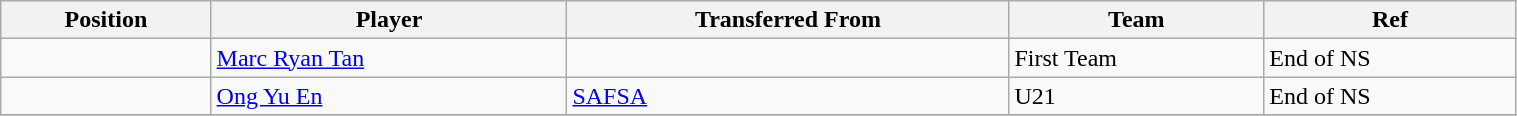<table class="wikitable sortable" style="width:80%; text-align:center; font-size:100%; text-align:left;">
<tr>
<th><strong>Position</strong></th>
<th><strong>Player</strong></th>
<th><strong>Transferred From</strong></th>
<th><strong>Team</strong></th>
<th><strong>Ref</strong></th>
</tr>
<tr>
<td></td>
<td> <a href='#'>Marc Ryan Tan</a></td>
<td></td>
<td>First Team</td>
<td>End of NS </td>
</tr>
<tr>
<td></td>
<td> <a href='#'>Ong Yu En</a></td>
<td> <a href='#'>SAFSA</a></td>
<td>U21</td>
<td>End of NS</td>
</tr>
<tr>
</tr>
</table>
